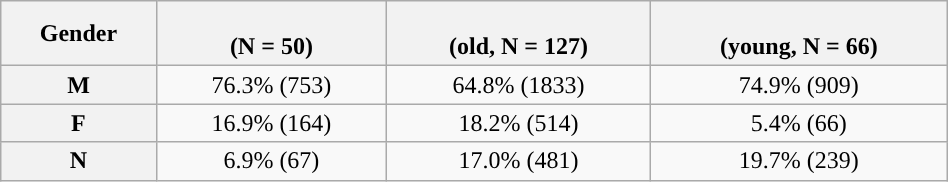<table class="wikitable unsortable" style="text-align:center; width:50%">
<tr>
<th scope="col">Gender</th>
<th scope="col"><br>(N = 50)</th>
<th scope="col"><br>(old, N = 127)</th>
<th scope="col'"><br>(young, N = 66)</th>
</tr>
<tr>
<th scope="col">M</th>
<td>76.3% (753)</td>
<td>64.8% (1833)</td>
<td>74.9% (909)</td>
</tr>
<tr>
<th scope="col">F</th>
<td>16.9% (164)</td>
<td>18.2% (514)</td>
<td>5.4% (66)</td>
</tr>
<tr>
<th scope="col">N</th>
<td>6.9% (67)</td>
<td>17.0% (481)</td>
<td>19.7% (239)</td>
</tr>
</table>
